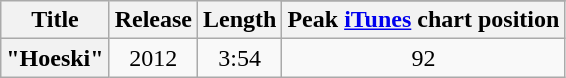<table class="wikitable plainrowheaders" style="text-align:center;">
<tr>
<th rowspan="2">Title</th>
<th rowspan="2">Release</th>
<th rowspan ="2">Length</th>
</tr>
<tr>
<th>Peak <a href='#'>iTunes</a> chart position</th>
</tr>
<tr>
<th scope="row">"Hoeski"<br><span></span></th>
<td>2012</td>
<td>3:54</td>
<td>92</td>
</tr>
</table>
